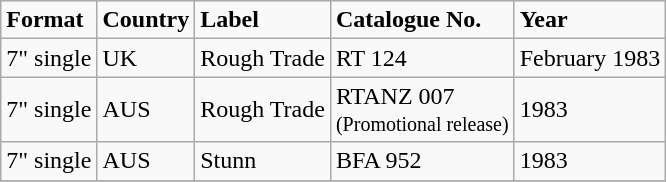<table class="wikitable">
<tr>
<td colspan="1"><strong>Format</strong></td>
<td colspan="1"><strong>Country</strong></td>
<td colspan="1"><strong>Label</strong></td>
<td colspan="1"><strong>Catalogue No.</strong></td>
<td colspan="1"><strong>Year</strong></td>
</tr>
<tr>
<td>7" single</td>
<td>UK</td>
<td>Rough Trade</td>
<td>RT 124</td>
<td>February 1983</td>
</tr>
<tr>
<td>7" single</td>
<td>AUS</td>
<td>Rough Trade</td>
<td>RTANZ 007<br><small>(Promotional release)</small></td>
<td>1983</td>
</tr>
<tr>
<td>7" single</td>
<td>AUS</td>
<td>Stunn</td>
<td>BFA 952</td>
<td>1983</td>
</tr>
<tr>
</tr>
</table>
